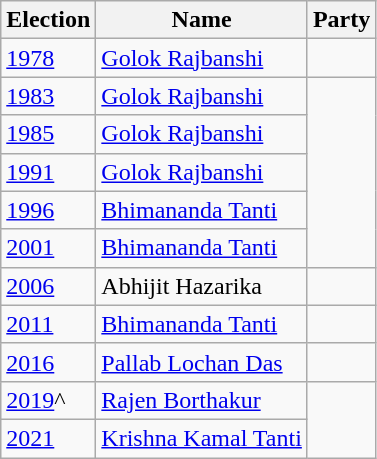<table class="wikitable sortable">
<tr>
<th>Election</th>
<th>Name</th>
<th colspan=2>Party</th>
</tr>
<tr>
<td><a href='#'>1978</a></td>
<td><a href='#'>Golok Rajbanshi</a></td>
<td></td>
</tr>
<tr>
<td><a href='#'>1983</a></td>
<td><a href='#'>Golok Rajbanshi</a></td>
</tr>
<tr>
<td><a href='#'>1985</a></td>
<td><a href='#'>Golok Rajbanshi</a></td>
</tr>
<tr>
<td><a href='#'>1991</a></td>
<td><a href='#'>Golok Rajbanshi</a></td>
</tr>
<tr>
<td><a href='#'>1996</a></td>
<td><a href='#'>Bhimananda Tanti</a></td>
</tr>
<tr>
<td><a href='#'>2001</a></td>
<td><a href='#'>Bhimananda Tanti</a></td>
</tr>
<tr>
<td><a href='#'>2006</a></td>
<td>Abhijit Hazarika</td>
<td></td>
</tr>
<tr>
<td><a href='#'>2011</a></td>
<td><a href='#'>Bhimananda Tanti</a></td>
<td></td>
</tr>
<tr>
<td><a href='#'>2016</a></td>
<td><a href='#'>Pallab Lochan Das</a></td>
<td></td>
</tr>
<tr>
<td><a href='#'>2019</a>^</td>
<td><a href='#'>Rajen Borthakur</a></td>
</tr>
<tr>
<td><a href='#'>2021</a></td>
<td><a href='#'>Krishna Kamal Tanti</a></td>
</tr>
</table>
